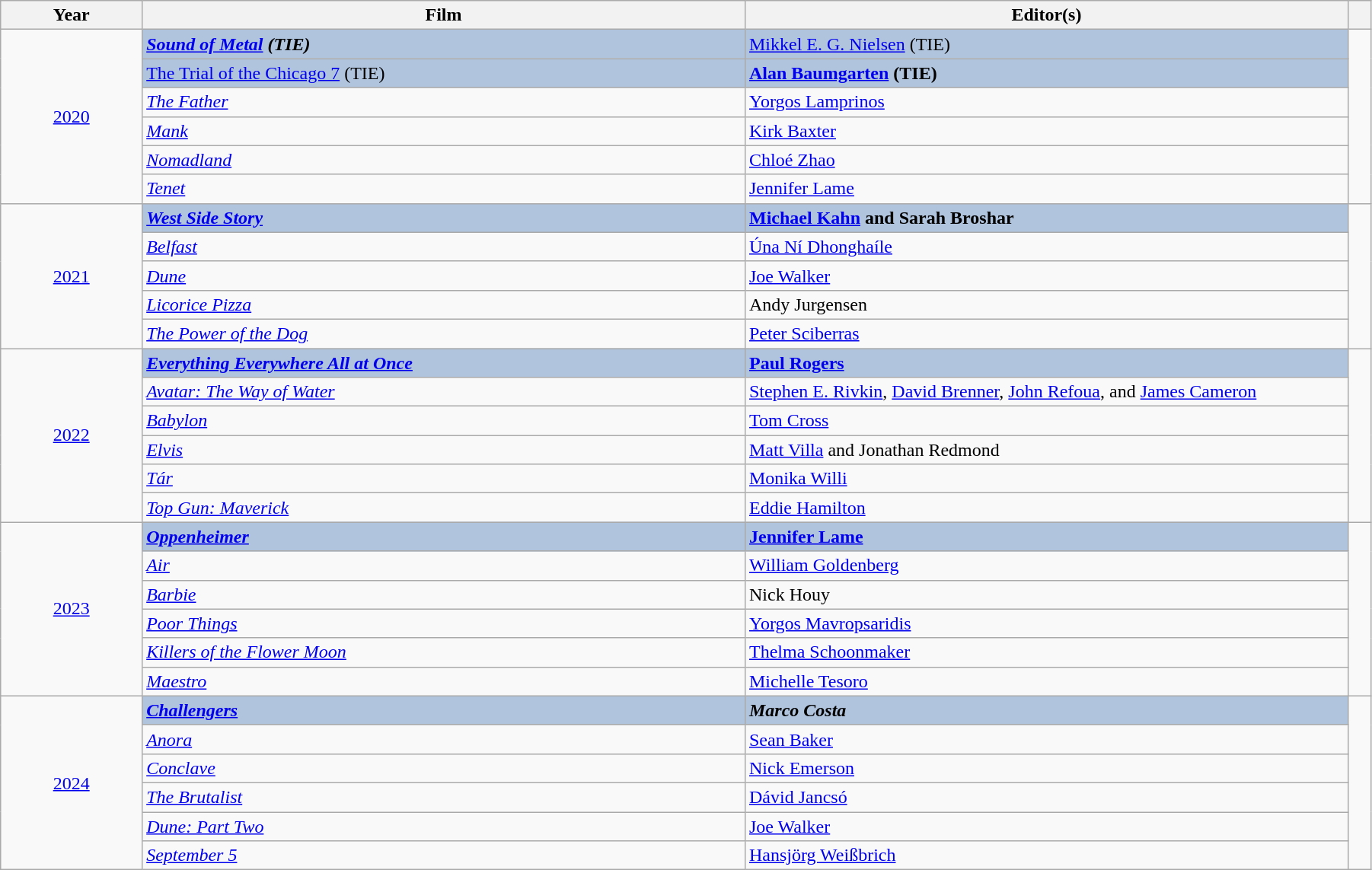<table class="wikitable" width="95%" cellpadding="5">
<tr>
<th width="100"><strong>Year</strong></th>
<th width="450"><strong>Film</strong></th>
<th width="450"><strong>Editor(s)</strong></th>
<th width="10"></th>
</tr>
<tr>
<td rowspan="6" style="text-align:center;"><a href='#'>2020</a></td>
<td style="background:#B0C4DE;"><strong><em><a href='#'>Sound of Metal</a><em> (TIE)<strong></td>
<td style="background:#B0C4DE;"></strong><a href='#'>Mikkel E. G. Nielsen</a> (TIE)<strong></td>
<td style="text-align:center;" rowspan="6"></td>
</tr>
<tr>
<td style="background:#B0C4DE;"></em></strong><a href='#'>The Trial of the Chicago 7</a></em> (TIE)</strong></td>
<td style="background:#B0C4DE;"><strong><a href='#'>Alan Baumgarten</a> (TIE)</strong></td>
</tr>
<tr>
<td><em><a href='#'>The Father</a></em></td>
<td><a href='#'>Yorgos Lamprinos</a></td>
</tr>
<tr>
<td><em><a href='#'>Mank</a></em></td>
<td><a href='#'>Kirk Baxter</a></td>
</tr>
<tr>
<td><em><a href='#'>Nomadland</a></em></td>
<td><a href='#'>Chloé Zhao</a></td>
</tr>
<tr>
<td><em><a href='#'>Tenet</a></em></td>
<td><a href='#'>Jennifer Lame</a></td>
</tr>
<tr>
<td rowspan="5" style="text-align:center;"><a href='#'>2021</a></td>
<td style="background:#B0C4DE;"><strong><em><a href='#'>West Side Story</a></em></strong></td>
<td style="background:#B0C4DE;"><strong><a href='#'>Michael Kahn</a> and Sarah Broshar</strong></td>
<td style="text-align:center;" rowspan="5"></td>
</tr>
<tr>
<td><em><a href='#'>Belfast</a></em></td>
<td><a href='#'>Úna Ní Dhonghaíle</a></td>
</tr>
<tr>
<td><em><a href='#'>Dune</a></em></td>
<td><a href='#'>Joe Walker</a></td>
</tr>
<tr>
<td><em><a href='#'>Licorice Pizza</a></em></td>
<td>Andy Jurgensen</td>
</tr>
<tr>
<td><em><a href='#'>The Power of the Dog</a></em></td>
<td><a href='#'>Peter Sciberras</a></td>
</tr>
<tr>
<td rowspan="6" style="text-align:center;"><a href='#'>2022</a></td>
<td style="background:#B0C4DE;"><strong><em><a href='#'>Everything Everywhere All at Once</a></em></strong></td>
<td style="background:#B0C4DE;"><strong><a href='#'>Paul Rogers</a></strong></td>
<td style="text-align:center;" rowspan="6"></td>
</tr>
<tr>
<td><em><a href='#'>Avatar: The Way of Water</a></em></td>
<td><a href='#'>Stephen E. Rivkin</a>, <a href='#'>David Brenner</a>, <a href='#'>John Refoua</a>, and <a href='#'>James Cameron</a></td>
</tr>
<tr>
<td><em><a href='#'>Babylon</a></em></td>
<td><a href='#'>Tom Cross</a></td>
</tr>
<tr>
<td><em><a href='#'>Elvis</a></em></td>
<td><a href='#'>Matt Villa</a> and Jonathan Redmond</td>
</tr>
<tr>
<td><em><a href='#'>Tár</a></em></td>
<td><a href='#'>Monika Willi</a></td>
</tr>
<tr>
<td><em><a href='#'>Top Gun: Maverick</a></em></td>
<td><a href='#'>Eddie Hamilton</a></td>
</tr>
<tr>
<td rowspan="6" style="text-align:center;"><a href='#'>2023</a></td>
<td style="background:#B0C4DE;"><a href='#'><strong><em>Oppenheimer</em></strong></a></td>
<td style="background:#B0C4DE;"><strong><a href='#'>Jennifer Lame</a></strong></td>
<td rowspan="6" style="text-align:center;"></td>
</tr>
<tr>
<td><a href='#'><em>Air</em></a></td>
<td><a href='#'>William Goldenberg</a></td>
</tr>
<tr>
<td><a href='#'><em>Barbie</em></a></td>
<td>Nick Houy</td>
</tr>
<tr>
<td><a href='#'><em>Poor Things</em></a></td>
<td><a href='#'>Yorgos Mavropsaridis</a></td>
</tr>
<tr>
<td><a href='#'><em>Killers of the Flower Moon</em></a></td>
<td><a href='#'>Thelma Schoonmaker</a></td>
</tr>
<tr>
<td><a href='#'><em>Maestro</em></a></td>
<td><a href='#'>Michelle Tesoro</a></td>
</tr>
<tr>
<td rowspan="6" style="text-align:center;"><a href='#'>2024</a></td>
<td style="background:#B0C4DE;"><strong><em><a href='#'>Challengers</a></em></strong></td>
<td style="background:#B0C4DE;"><strong><em>Marco Costa</em></strong></td>
<td rowspan="6" style="text-align:center;"></td>
</tr>
<tr>
<td><em><a href='#'>Anora</a></em></td>
<td><a href='#'>Sean Baker</a></td>
</tr>
<tr>
<td><em><a href='#'>Conclave</a></em></td>
<td><a href='#'>Nick Emerson</a></td>
</tr>
<tr>
<td><em><a href='#'>The Brutalist</a></em></td>
<td><a href='#'>Dávid Jancsó</a></td>
</tr>
<tr>
<td><em><a href='#'>Dune: Part Two</a></em></td>
<td><a href='#'>Joe Walker</a></td>
</tr>
<tr>
<td><em><a href='#'>September 5</a></em></td>
<td><a href='#'>Hansjörg Weißbrich</a></td>
</tr>
</table>
